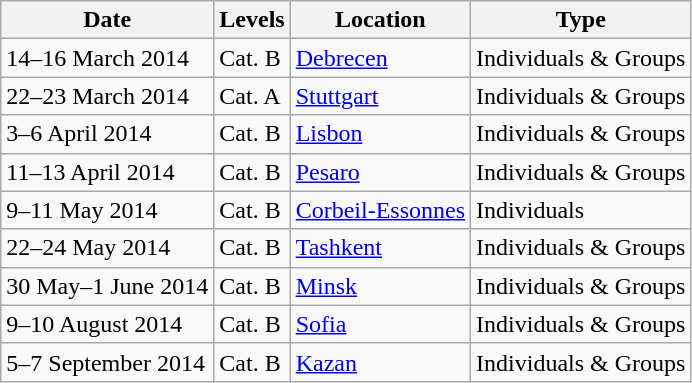<table class="wikitable">
<tr>
<th>Date</th>
<th>Levels</th>
<th>Location</th>
<th>Type</th>
</tr>
<tr>
<td>14–16 March 2014</td>
<td>Cat. B</td>
<td> <a href='#'>Debrecen</a></td>
<td>Individuals & Groups</td>
</tr>
<tr>
<td>22–23 March 2014</td>
<td>Cat. A</td>
<td> <a href='#'>Stuttgart</a></td>
<td>Individuals & Groups</td>
</tr>
<tr>
<td>3–6 April 2014</td>
<td>Cat. B</td>
<td> <a href='#'>Lisbon</a></td>
<td>Individuals & Groups</td>
</tr>
<tr>
<td>11–13 April 2014</td>
<td>Cat. B</td>
<td> <a href='#'>Pesaro</a></td>
<td>Individuals & Groups</td>
</tr>
<tr>
<td>9–11 May 2014</td>
<td>Cat. B</td>
<td> <a href='#'>Corbeil-Essonnes</a></td>
<td>Individuals</td>
</tr>
<tr>
<td>22–24 May 2014</td>
<td>Cat. B</td>
<td> <a href='#'>Tashkent</a></td>
<td>Individuals & Groups</td>
</tr>
<tr>
<td>30 May–1 June 2014</td>
<td>Cat. B</td>
<td> <a href='#'>Minsk</a></td>
<td>Individuals & Groups</td>
</tr>
<tr>
<td>9–10 August 2014</td>
<td>Cat. B</td>
<td> <a href='#'>Sofia</a></td>
<td>Individuals & Groups</td>
</tr>
<tr>
<td>5–7 September 2014</td>
<td>Cat. B</td>
<td> <a href='#'>Kazan</a></td>
<td>Individuals & Groups</td>
</tr>
</table>
